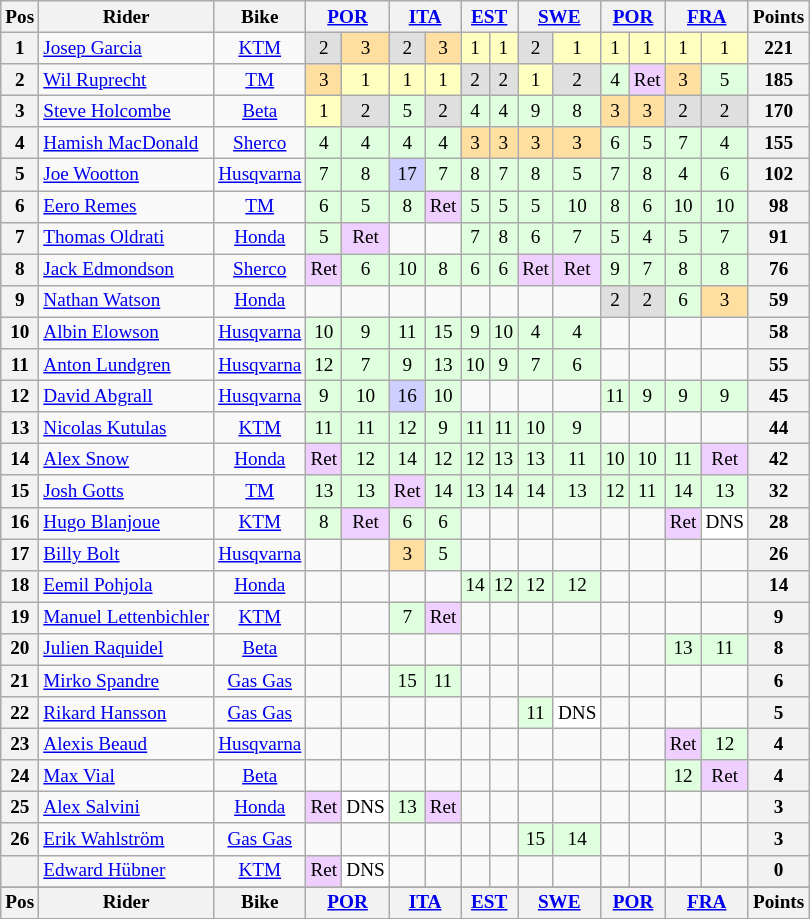<table class="wikitable" style="font-size: 80%; text-align:center">
<tr valign="top">
<th valign="middle">Pos</th>
<th valign="middle">Rider</th>
<th valign="middle">Bike</th>
<th colspan=2><a href='#'>POR</a><br></th>
<th colspan=2><a href='#'>ITA</a><br></th>
<th colspan=2><a href='#'>EST</a><br></th>
<th colspan=2><a href='#'>SWE</a><br></th>
<th colspan=2><a href='#'>POR</a><br></th>
<th colspan=2><a href='#'>FRA</a><br></th>
<th valign="middle">Points</th>
</tr>
<tr>
<th>1</th>
<td align=left> <a href='#'>Josep Garcia</a></td>
<td><a href='#'>KTM</a></td>
<td style="background:#dfdfdf;">2</td>
<td style="background:#ffdf9f;">3</td>
<td style="background:#dfdfdf;">2</td>
<td style="background:#ffdf9f;">3</td>
<td style="background:#ffffbf;">1</td>
<td style="background:#ffffbf;">1</td>
<td style="background:#dfdfdf;">2</td>
<td style="background:#ffffbf;">1</td>
<td style="background:#ffffbf;">1</td>
<td style="background:#ffffbf;">1</td>
<td style="background:#ffffbf;">1</td>
<td style="background:#ffffbf;">1</td>
<th>221</th>
</tr>
<tr>
<th>2</th>
<td align=left> <a href='#'>Wil Ruprecht</a></td>
<td><a href='#'>TM</a></td>
<td style="background:#ffdf9f;">3</td>
<td style="background:#ffffbf;">1</td>
<td style="background:#ffffbf;">1</td>
<td style="background:#ffffbf;">1</td>
<td style="background:#dfdfdf;">2</td>
<td style="background:#dfdfdf;">2</td>
<td style="background:#ffffbf;">1</td>
<td style="background:#dfdfdf;">2</td>
<td style="background:#dfffdf;">4</td>
<td style="background:#efcfff;">Ret</td>
<td style="background:#ffdf9f;">3</td>
<td style="background:#dfffdf;">5</td>
<th>185</th>
</tr>
<tr>
<th>3</th>
<td align=left> <a href='#'>Steve Holcombe</a></td>
<td><a href='#'>Beta</a></td>
<td style="background:#ffffbf;">1</td>
<td style="background:#dfdfdf;">2</td>
<td style="background:#dfffdf;">5</td>
<td style="background:#dfdfdf;">2</td>
<td style="background:#dfffdf;">4</td>
<td style="background:#dfffdf;">4</td>
<td style="background:#dfffdf;">9</td>
<td style="background:#dfffdf;">8</td>
<td style="background:#ffdf9f;">3</td>
<td style="background:#ffdf9f;">3</td>
<td style="background:#dfdfdf;">2</td>
<td style="background:#dfdfdf;">2</td>
<th>170</th>
</tr>
<tr>
<th>4</th>
<td align=left> <a href='#'>Hamish MacDonald</a></td>
<td><a href='#'>Sherco</a></td>
<td style="background:#dfffdf;">4</td>
<td style="background:#dfffdf;">4</td>
<td style="background:#dfffdf;">4</td>
<td style="background:#dfffdf;">4</td>
<td style="background:#ffdf9f;">3</td>
<td style="background:#ffdf9f;">3</td>
<td style="background:#ffdf9f;">3</td>
<td style="background:#ffdf9f;">3</td>
<td style="background:#dfffdf;">6</td>
<td style="background:#dfffdf;">5</td>
<td style="background:#dfffdf;">7</td>
<td style="background:#dfffdf;">4</td>
<th>155</th>
</tr>
<tr>
<th>5</th>
<td align=left> <a href='#'>Joe Wootton</a></td>
<td><a href='#'>Husqvarna</a></td>
<td style="background:#dfffdf;">7</td>
<td style="background:#dfffdf;">8</td>
<td style="background:#cfcfff;">17</td>
<td style="background:#dfffdf;">7</td>
<td style="background:#dfffdf;">8</td>
<td style="background:#dfffdf;">7</td>
<td style="background:#dfffdf;">8</td>
<td style="background:#dfffdf;">5</td>
<td style="background:#dfffdf;">7</td>
<td style="background:#dfffdf;">8</td>
<td style="background:#dfffdf;">4</td>
<td style="background:#dfffdf;">6</td>
<th>102</th>
</tr>
<tr>
<th>6</th>
<td align=left> <a href='#'>Eero Remes</a></td>
<td><a href='#'>TM</a></td>
<td style="background:#dfffdf;">6</td>
<td style="background:#dfffdf;">5</td>
<td style="background:#dfffdf;">8</td>
<td style="background:#efcfff;">Ret</td>
<td style="background:#dfffdf;">5</td>
<td style="background:#dfffdf;">5</td>
<td style="background:#dfffdf;">5</td>
<td style="background:#dfffdf;">10</td>
<td style="background:#dfffdf;">8</td>
<td style="background:#dfffdf;">6</td>
<td style="background:#dfffdf;">10</td>
<td style="background:#dfffdf;">10</td>
<th>98</th>
</tr>
<tr>
<th>7</th>
<td align=left> <a href='#'>Thomas Oldrati</a></td>
<td><a href='#'>Honda</a></td>
<td style="background:#dfffdf;">5</td>
<td style="background:#efcfff;">Ret</td>
<td></td>
<td></td>
<td style="background:#dfffdf;">7</td>
<td style="background:#dfffdf;">8</td>
<td style="background:#dfffdf;">6</td>
<td style="background:#dfffdf;">7</td>
<td style="background:#dfffdf;">5</td>
<td style="background:#dfffdf;">4</td>
<td style="background:#dfffdf;">5</td>
<td style="background:#dfffdf;">7</td>
<th>91</th>
</tr>
<tr>
<th>8</th>
<td align=left> <a href='#'>Jack Edmondson</a></td>
<td><a href='#'>Sherco</a></td>
<td style="background:#efcfff;">Ret</td>
<td style="background:#dfffdf;">6</td>
<td style="background:#dfffdf;">10</td>
<td style="background:#dfffdf;">8</td>
<td style="background:#dfffdf;">6</td>
<td style="background:#dfffdf;">6</td>
<td style="background:#efcfff;">Ret</td>
<td style="background:#efcfff;">Ret</td>
<td style="background:#dfffdf;">9</td>
<td style="background:#dfffdf;">7</td>
<td style="background:#dfffdf;">8</td>
<td style="background:#dfffdf;">8</td>
<th>76</th>
</tr>
<tr>
<th>9</th>
<td align=left> <a href='#'>Nathan Watson</a></td>
<td><a href='#'>Honda</a></td>
<td></td>
<td></td>
<td></td>
<td></td>
<td></td>
<td></td>
<td></td>
<td></td>
<td style="background:#dfdfdf;">2</td>
<td style="background:#dfdfdf;">2</td>
<td style="background:#dfffdf;">6</td>
<td style="background:#ffdf9f;">3</td>
<th>59</th>
</tr>
<tr>
<th>10</th>
<td align=left> <a href='#'>Albin Elowson</a></td>
<td><a href='#'>Husqvarna</a></td>
<td style="background:#dfffdf;">10</td>
<td style="background:#dfffdf;">9</td>
<td style="background:#dfffdf;">11</td>
<td style="background:#dfffdf;">15</td>
<td style="background:#dfffdf;">9</td>
<td style="background:#dfffdf;">10</td>
<td style="background:#dfffdf;">4</td>
<td style="background:#dfffdf;">4</td>
<td></td>
<td></td>
<td></td>
<td></td>
<th>58</th>
</tr>
<tr>
<th>11</th>
<td align=left> <a href='#'>Anton Lundgren</a></td>
<td><a href='#'>Husqvarna</a></td>
<td style="background:#dfffdf;">12</td>
<td style="background:#dfffdf;">7</td>
<td style="background:#dfffdf;">9</td>
<td style="background:#dfffdf;">13</td>
<td style="background:#dfffdf;">10</td>
<td style="background:#dfffdf;">9</td>
<td style="background:#dfffdf;">7</td>
<td style="background:#dfffdf;">6</td>
<td></td>
<td></td>
<td></td>
<td></td>
<th>55</th>
</tr>
<tr>
<th>12</th>
<td align=left> <a href='#'>David Abgrall</a></td>
<td><a href='#'>Husqvarna</a></td>
<td style="background:#dfffdf;">9</td>
<td style="background:#dfffdf;">10</td>
<td style="background:#cfcfff;">16</td>
<td style="background:#dfffdf;">10</td>
<td></td>
<td></td>
<td></td>
<td></td>
<td style="background:#dfffdf;">11</td>
<td style="background:#dfffdf;">9</td>
<td style="background:#dfffdf;">9</td>
<td style="background:#dfffdf;">9</td>
<th>45</th>
</tr>
<tr>
<th>13</th>
<td align=left> <a href='#'>Nicolas Kutulas</a></td>
<td><a href='#'>KTM</a></td>
<td style="background:#dfffdf;">11</td>
<td style="background:#dfffdf;">11</td>
<td style="background:#dfffdf;">12</td>
<td style="background:#dfffdf;">9</td>
<td style="background:#dfffdf;">11</td>
<td style="background:#dfffdf;">11</td>
<td style="background:#dfffdf;">10</td>
<td style="background:#dfffdf;">9</td>
<td></td>
<td></td>
<td></td>
<td></td>
<th>44</th>
</tr>
<tr>
<th>14</th>
<td align=left> <a href='#'>Alex Snow</a></td>
<td><a href='#'>Honda</a></td>
<td style="background:#efcfff;">Ret</td>
<td style="background:#dfffdf;">12</td>
<td style="background:#dfffdf;">14</td>
<td style="background:#dfffdf;">12</td>
<td style="background:#dfffdf;">12</td>
<td style="background:#dfffdf;">13</td>
<td style="background:#dfffdf;">13</td>
<td style="background:#dfffdf;">11</td>
<td style="background:#dfffdf;">10</td>
<td style="background:#dfffdf;">10</td>
<td style="background:#dfffdf;">11</td>
<td style="background:#efcfff;">Ret</td>
<th>42</th>
</tr>
<tr>
<th>15</th>
<td align=left> <a href='#'>Josh Gotts</a></td>
<td><a href='#'>TM</a></td>
<td style="background:#dfffdf;">13</td>
<td style="background:#dfffdf;">13</td>
<td style="background:#efcfff;">Ret</td>
<td style="background:#dfffdf;">14</td>
<td style="background:#dfffdf;">13</td>
<td style="background:#dfffdf;">14</td>
<td style="background:#dfffdf;">14</td>
<td style="background:#dfffdf;">13</td>
<td style="background:#dfffdf;">12</td>
<td style="background:#dfffdf;">11</td>
<td style="background:#dfffdf;">14</td>
<td style="background:#dfffdf;">13</td>
<th>32</th>
</tr>
<tr>
<th>16</th>
<td align=left> <a href='#'>Hugo Blanjoue</a></td>
<td><a href='#'>KTM</a></td>
<td style="background:#dfffdf;">8</td>
<td style="background:#efcfff;">Ret</td>
<td style="background:#dfffdf;">6</td>
<td style="background:#dfffdf;">6</td>
<td></td>
<td></td>
<td></td>
<td></td>
<td></td>
<td></td>
<td style="background:#efcfff;">Ret</td>
<td style="background:#ffffff;">DNS</td>
<th>28</th>
</tr>
<tr>
<th>17</th>
<td align=left> <a href='#'>Billy Bolt</a></td>
<td><a href='#'>Husqvarna</a></td>
<td></td>
<td></td>
<td style="background:#ffdf9f;">3</td>
<td style="background:#dfffdf;">5</td>
<td></td>
<td></td>
<td></td>
<td></td>
<td></td>
<td></td>
<td></td>
<td></td>
<th>26</th>
</tr>
<tr>
<th>18</th>
<td align=left> <a href='#'>Eemil Pohjola</a></td>
<td><a href='#'>Honda</a></td>
<td></td>
<td></td>
<td></td>
<td></td>
<td style="background:#dfffdf;">14</td>
<td style="background:#dfffdf;">12</td>
<td style="background:#dfffdf;">12</td>
<td style="background:#dfffdf;">12</td>
<td></td>
<td></td>
<td></td>
<td></td>
<th>14</th>
</tr>
<tr>
<th>19</th>
<td align=left> <a href='#'>Manuel Lettenbichler</a></td>
<td><a href='#'>KTM</a></td>
<td></td>
<td></td>
<td style="background:#dfffdf;">7</td>
<td style="background:#efcfff;">Ret</td>
<td></td>
<td></td>
<td></td>
<td></td>
<td></td>
<td></td>
<td></td>
<td></td>
<th>9</th>
</tr>
<tr>
<th>20</th>
<td align=left> <a href='#'>Julien Raquidel</a></td>
<td><a href='#'>Beta</a></td>
<td></td>
<td></td>
<td></td>
<td></td>
<td></td>
<td></td>
<td></td>
<td></td>
<td></td>
<td></td>
<td style="background:#dfffdf;">13</td>
<td style="background:#dfffdf;">11</td>
<th>8</th>
</tr>
<tr>
<th>21</th>
<td align=left> <a href='#'>Mirko Spandre</a></td>
<td><a href='#'>Gas Gas</a></td>
<td></td>
<td></td>
<td style="background:#dfffdf;">15</td>
<td style="background:#dfffdf;">11</td>
<td></td>
<td></td>
<td></td>
<td></td>
<td></td>
<td></td>
<td></td>
<td></td>
<th>6</th>
</tr>
<tr>
<th>22</th>
<td align=left> <a href='#'>Rikard Hansson</a></td>
<td><a href='#'>Gas Gas</a></td>
<td></td>
<td></td>
<td></td>
<td></td>
<td></td>
<td></td>
<td style="background:#dfffdf;">11</td>
<td style="background:#ffffff;">DNS</td>
<td></td>
<td></td>
<td></td>
<td></td>
<th>5</th>
</tr>
<tr>
<th>23</th>
<td align=left> <a href='#'>Alexis Beaud</a></td>
<td><a href='#'>Husqvarna</a></td>
<td></td>
<td></td>
<td></td>
<td></td>
<td></td>
<td></td>
<td></td>
<td></td>
<td></td>
<td></td>
<td style="background:#efcfff;">Ret</td>
<td style="background:#dfffdf;">12</td>
<th>4</th>
</tr>
<tr>
<th>24</th>
<td align=left> <a href='#'>Max Vial</a></td>
<td><a href='#'>Beta</a></td>
<td></td>
<td></td>
<td></td>
<td></td>
<td></td>
<td></td>
<td></td>
<td></td>
<td></td>
<td></td>
<td style="background:#dfffdf;">12</td>
<td style="background:#efcfff;">Ret</td>
<th>4</th>
</tr>
<tr>
<th>25</th>
<td align=left> <a href='#'>Alex Salvini</a></td>
<td><a href='#'>Honda</a></td>
<td style="background:#efcfff;">Ret</td>
<td style="background:#ffffff;">DNS</td>
<td style="background:#dfffdf;">13</td>
<td style="background:#efcfff;">Ret</td>
<td></td>
<td></td>
<td></td>
<td></td>
<td></td>
<td></td>
<td></td>
<td></td>
<th>3</th>
</tr>
<tr>
<th>26</th>
<td align=left> <a href='#'>Erik Wahlström</a></td>
<td><a href='#'>Gas Gas</a></td>
<td></td>
<td></td>
<td></td>
<td></td>
<td></td>
<td></td>
<td style="background:#dfffdf;">15</td>
<td style="background:#dfffdf;">14</td>
<td></td>
<td></td>
<td></td>
<td></td>
<th>3</th>
</tr>
<tr>
<th></th>
<td align=left> <a href='#'>Edward Hübner</a></td>
<td><a href='#'>KTM</a></td>
<td style="background:#efcfff;">Ret</td>
<td style="background:#ffffff;">DNS</td>
<td></td>
<td></td>
<td></td>
<td></td>
<td></td>
<td></td>
<td></td>
<td></td>
<td></td>
<td></td>
<th>0</th>
</tr>
<tr>
</tr>
<tr valign="top">
<th valign="middle">Pos</th>
<th valign="middle">Rider</th>
<th valign="middle">Bike</th>
<th colspan=2><a href='#'>POR</a><br></th>
<th colspan=2><a href='#'>ITA</a><br></th>
<th colspan=2><a href='#'>EST</a><br></th>
<th colspan=2><a href='#'>SWE</a><br></th>
<th colspan=2><a href='#'>POR</a><br></th>
<th colspan=2><a href='#'>FRA</a><br></th>
<th valign="middle">Points</th>
</tr>
<tr>
</tr>
</table>
